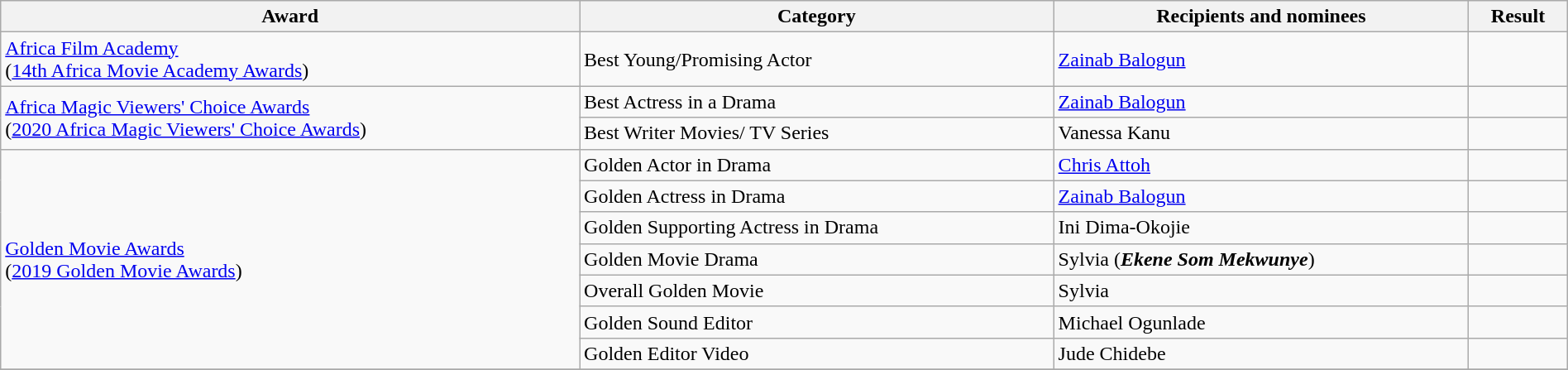<table class="wikitable sortable" style="width:100%">
<tr>
<th>Award</th>
<th>Category</th>
<th>Recipients and nominees</th>
<th>Result</th>
</tr>
<tr>
<td rowspan=1><a href='#'>Africa Film Academy</a> <br> (<a href='#'>14th Africa Movie Academy Awards</a>)</td>
<td>Best Young/Promising Actor</td>
<td><a href='#'>Zainab Balogun</a></td>
<td></td>
</tr>
<tr>
<td rowspan=2><a href='#'>Africa Magic Viewers' Choice Awards</a> <br> (<a href='#'>2020 Africa Magic Viewers' Choice Awards</a>)</td>
<td>Best Actress in a Drama</td>
<td><a href='#'>Zainab Balogun</a></td>
<td></td>
</tr>
<tr>
<td>Best Writer Movies/ TV Series</td>
<td>Vanessa Kanu</td>
<td></td>
</tr>
<tr>
<td rowspan=7><a href='#'>Golden Movie Awards</a> <br> (<a href='#'>2019 Golden Movie Awards</a>)</td>
<td>Golden Actor in Drama</td>
<td><a href='#'>Chris Attoh</a></td>
<td></td>
</tr>
<tr>
<td>Golden Actress in Drama</td>
<td><a href='#'>Zainab Balogun</a></td>
<td></td>
</tr>
<tr>
<td>Golden Supporting Actress in Drama</td>
<td>Ini Dima-Okojie</td>
<td></td>
</tr>
<tr>
<td>Golden Movie Drama</td>
<td>Sylvia (<strong><em>Ekene Som Mekwunye</em></strong>)</td>
<td></td>
</tr>
<tr>
<td>Overall Golden Movie</td>
<td>Sylvia</td>
<td></td>
</tr>
<tr>
<td>Golden Sound Editor</td>
<td>Michael Ogunlade</td>
<td></td>
</tr>
<tr>
<td>Golden Editor Video</td>
<td>Jude Chidebe</td>
<td></td>
</tr>
<tr>
</tr>
</table>
